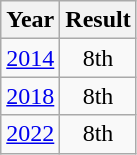<table class="wikitable" style="text-align:center">
<tr>
<th>Year</th>
<th>Result</th>
</tr>
<tr>
<td><a href='#'>2014</a></td>
<td>8th</td>
</tr>
<tr>
<td><a href='#'>2018</a></td>
<td>8th</td>
</tr>
<tr>
<td><a href='#'>2022</a></td>
<td>8th</td>
</tr>
</table>
